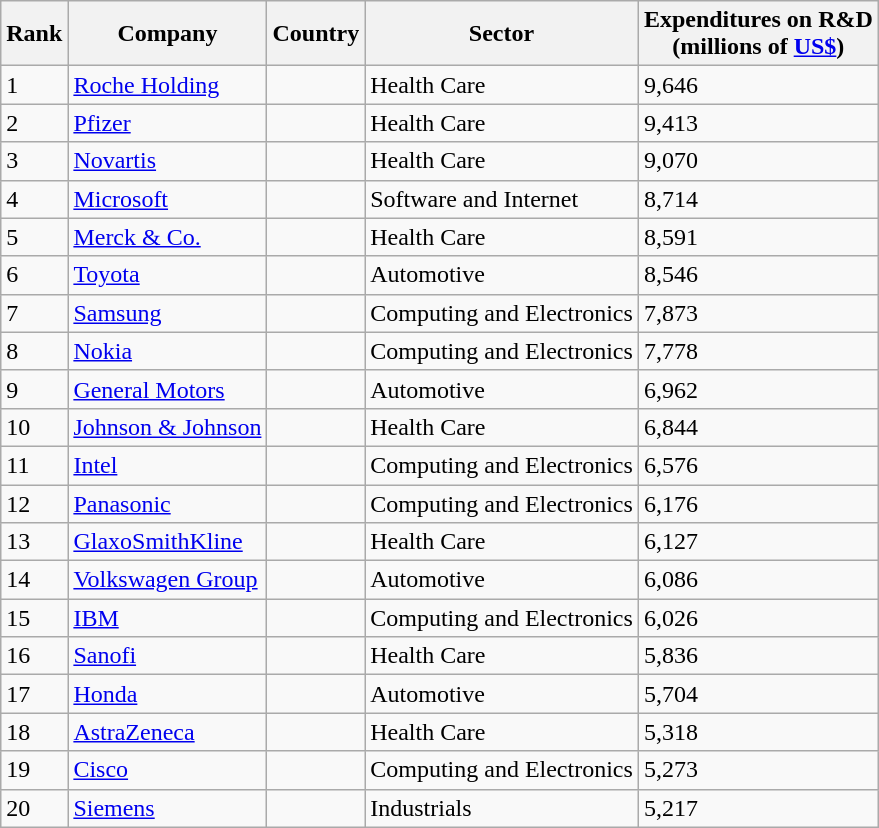<table class="wikitable sortable">
<tr>
<th>Rank</th>
<th>Company</th>
<th>Country</th>
<th>Sector</th>
<th>Expenditures on R&D <br>(millions of <a href='#'>US$</a>)</th>
</tr>
<tr>
<td>1</td>
<td><a href='#'>Roche Holding</a></td>
<td></td>
<td>Health Care</td>
<td>9,646</td>
</tr>
<tr>
<td>2</td>
<td><a href='#'>Pfizer</a></td>
<td></td>
<td>Health Care</td>
<td>9,413</td>
</tr>
<tr>
<td>3</td>
<td><a href='#'>Novartis</a></td>
<td></td>
<td>Health Care</td>
<td>9,070</td>
</tr>
<tr>
<td>4</td>
<td><a href='#'>Microsoft</a></td>
<td></td>
<td>Software and Internet</td>
<td>8,714</td>
</tr>
<tr>
<td>5</td>
<td><a href='#'>Merck & Co.</a></td>
<td></td>
<td>Health Care</td>
<td>8,591</td>
</tr>
<tr>
<td>6</td>
<td><a href='#'>Toyota</a></td>
<td></td>
<td>Automotive</td>
<td>8,546</td>
</tr>
<tr>
<td>7</td>
<td><a href='#'>Samsung</a></td>
<td></td>
<td>Computing and Electronics</td>
<td>7,873</td>
</tr>
<tr>
<td>8</td>
<td><a href='#'>Nokia</a></td>
<td></td>
<td>Computing and Electronics</td>
<td>7,778</td>
</tr>
<tr>
<td>9</td>
<td><a href='#'>General Motors</a></td>
<td></td>
<td>Automotive</td>
<td>6,962</td>
</tr>
<tr>
<td>10</td>
<td><a href='#'>Johnson & Johnson</a></td>
<td></td>
<td>Health Care</td>
<td>6,844</td>
</tr>
<tr>
<td>11</td>
<td><a href='#'>Intel</a></td>
<td></td>
<td>Computing and Electronics</td>
<td>6,576</td>
</tr>
<tr>
<td>12</td>
<td><a href='#'>Panasonic</a></td>
<td></td>
<td>Computing and Electronics</td>
<td>6,176</td>
</tr>
<tr>
<td>13</td>
<td><a href='#'>GlaxoSmithKline</a></td>
<td></td>
<td>Health Care</td>
<td>6,127</td>
</tr>
<tr>
<td>14</td>
<td><a href='#'>Volkswagen Group</a></td>
<td></td>
<td>Automotive</td>
<td>6,086</td>
</tr>
<tr>
<td>15</td>
<td><a href='#'>IBM</a></td>
<td></td>
<td>Computing and Electronics</td>
<td>6,026</td>
</tr>
<tr>
<td>16</td>
<td><a href='#'>Sanofi</a></td>
<td></td>
<td>Health Care</td>
<td>5,836</td>
</tr>
<tr>
<td>17</td>
<td><a href='#'>Honda</a></td>
<td></td>
<td>Automotive</td>
<td>5,704</td>
</tr>
<tr>
<td>18</td>
<td><a href='#'>AstraZeneca</a></td>
<td></td>
<td>Health Care</td>
<td>5,318</td>
</tr>
<tr>
<td>19</td>
<td><a href='#'>Cisco</a></td>
<td></td>
<td>Computing and Electronics</td>
<td>5,273</td>
</tr>
<tr>
<td>20</td>
<td><a href='#'>Siemens</a></td>
<td></td>
<td>Industrials</td>
<td>5,217</td>
</tr>
</table>
